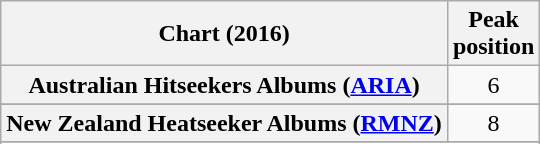<table class="wikitable sortable plainrowheaders" style="text-align:center">
<tr>
<th scope="col">Chart (2016)</th>
<th scope="col">Peak<br>position</th>
</tr>
<tr>
<th scope="row">Australian Hitseekers Albums (<a href='#'>ARIA</a>)</th>
<td>6</td>
</tr>
<tr>
</tr>
<tr>
</tr>
<tr>
</tr>
<tr>
<th scope="row">New Zealand Heatseeker Albums (<a href='#'>RMNZ</a>)</th>
<td>8</td>
</tr>
<tr>
</tr>
<tr>
</tr>
<tr>
</tr>
<tr>
</tr>
<tr>
</tr>
</table>
